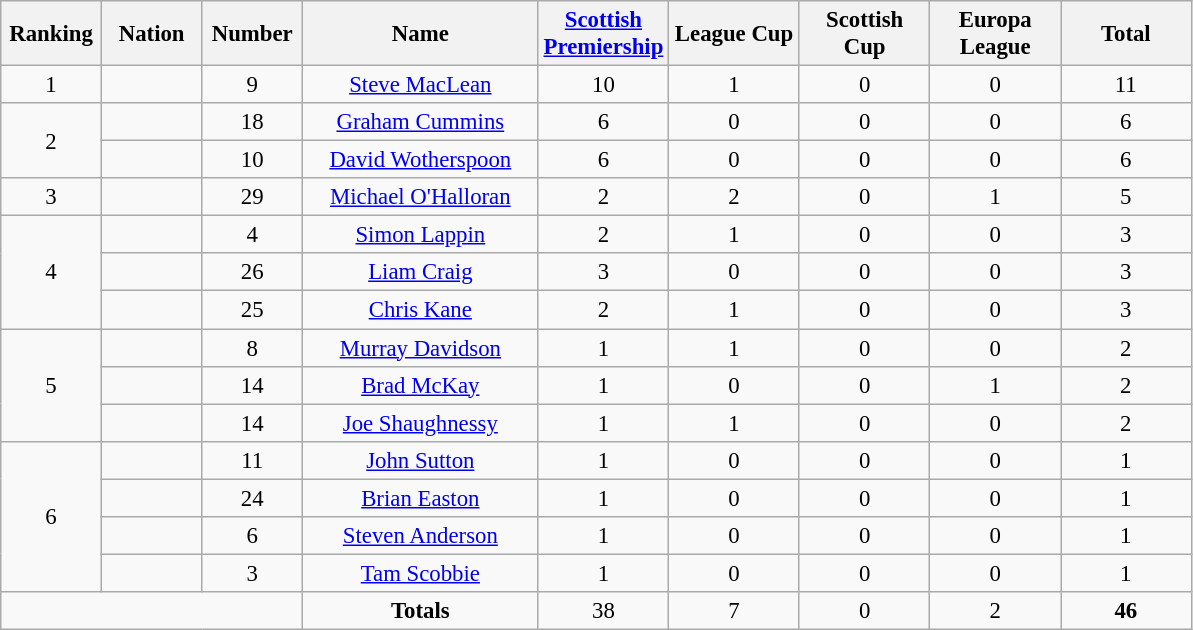<table class="wikitable" style="font-size: 95%; text-align: center;">
<tr>
<th width=60>Ranking</th>
<th width=60>Nation</th>
<th width=60>Number</th>
<th width=150>Name</th>
<th width=80><a href='#'>Scottish Premiership</a></th>
<th width=80>League Cup</th>
<th width=80>Scottish Cup</th>
<th width=80>Europa League</th>
<th width=80>Total</th>
</tr>
<tr>
<td rowspan="1">1</td>
<td></td>
<td>9</td>
<td><a href='#'>Steve MacLean</a></td>
<td>10</td>
<td>1</td>
<td>0</td>
<td>0</td>
<td>11</td>
</tr>
<tr>
<td rowspan="2">2</td>
<td></td>
<td>18</td>
<td><a href='#'>Graham Cummins</a></td>
<td>6</td>
<td>0</td>
<td>0</td>
<td>0</td>
<td>6</td>
</tr>
<tr>
<td></td>
<td>10</td>
<td><a href='#'>David Wotherspoon</a></td>
<td>6</td>
<td>0</td>
<td>0</td>
<td>0</td>
<td>6</td>
</tr>
<tr>
<td rowspan="1">3</td>
<td></td>
<td>29</td>
<td><a href='#'>Michael O'Halloran</a></td>
<td>2</td>
<td>2</td>
<td>0</td>
<td>1</td>
<td>5</td>
</tr>
<tr>
<td rowspan="3">4</td>
<td></td>
<td>4</td>
<td><a href='#'>Simon Lappin</a></td>
<td>2</td>
<td>1</td>
<td>0</td>
<td>0</td>
<td>3</td>
</tr>
<tr>
<td></td>
<td>26</td>
<td><a href='#'>Liam Craig</a></td>
<td>3</td>
<td>0</td>
<td>0</td>
<td>0</td>
<td>3</td>
</tr>
<tr>
<td></td>
<td>25</td>
<td><a href='#'>Chris Kane</a></td>
<td>2</td>
<td>1</td>
<td>0</td>
<td>0</td>
<td>3</td>
</tr>
<tr>
<td rowspan="3">5</td>
<td></td>
<td>8</td>
<td><a href='#'>Murray Davidson</a></td>
<td>1</td>
<td>1</td>
<td>0</td>
<td>0</td>
<td>2</td>
</tr>
<tr>
<td></td>
<td>14</td>
<td><a href='#'>Brad McKay</a></td>
<td>1</td>
<td>0</td>
<td>0</td>
<td>1</td>
<td>2</td>
</tr>
<tr>
<td></td>
<td>14</td>
<td><a href='#'>Joe Shaughnessy</a></td>
<td>1</td>
<td>1</td>
<td>0</td>
<td>0</td>
<td>2</td>
</tr>
<tr>
<td rowspan="4">6</td>
<td></td>
<td>11</td>
<td><a href='#'>John Sutton</a></td>
<td>1</td>
<td>0</td>
<td>0</td>
<td>0</td>
<td>1</td>
</tr>
<tr>
<td></td>
<td>24</td>
<td><a href='#'>Brian Easton</a></td>
<td>1</td>
<td>0</td>
<td>0</td>
<td>0</td>
<td>1</td>
</tr>
<tr>
<td></td>
<td>6</td>
<td><a href='#'>Steven Anderson</a></td>
<td>1</td>
<td>0</td>
<td>0</td>
<td>0</td>
<td>1</td>
</tr>
<tr>
<td></td>
<td>3</td>
<td><a href='#'>Tam Scobbie</a></td>
<td>1</td>
<td>0</td>
<td>0</td>
<td>0</td>
<td>1</td>
</tr>
<tr>
<td colspan="3"></td>
<td><strong>Totals</strong></td>
<td>38</td>
<td>7</td>
<td>0</td>
<td>2</td>
<td><strong>46</strong></td>
</tr>
</table>
